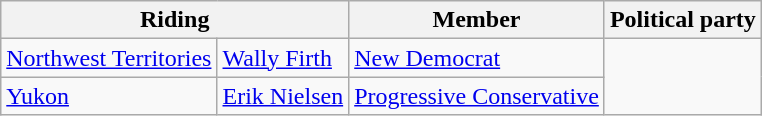<table class="wikitable">
<tr>
<th colspan=2>Riding</th>
<th>Member</th>
<th>Political party</th>
</tr>
<tr>
<td><a href='#'>Northwest Territories</a></td>
<td><a href='#'>Wally Firth</a></td>
<td><a href='#'>New Democrat</a></td>
</tr>
<tr>
<td><a href='#'>Yukon</a></td>
<td><a href='#'>Erik Nielsen</a></td>
<td><a href='#'>Progressive Conservative</a></td>
</tr>
</table>
